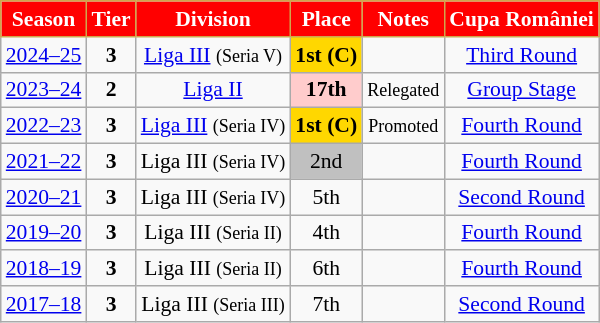<table class="wikitable" style="text-align:center; font-size:90%">
<tr>
<th style="background:#FF0000;color:#FFFFFF;border:1px solid #cfa64d;">Season</th>
<th style="background:#FF0000;color:#FFFFFF;border:1px solid #cfa64d;">Tier</th>
<th style="background:#FF0000;color:#FFFFFF;border:1px solid #cfa64d;">Division</th>
<th style="background:#FF0000;color:#FFFFFF;border:1px solid #cfa64d;">Place</th>
<th style="background:#FF0000;color:#FFFFFF;border:1px solid #cfa64d;">Notes</th>
<th style="background:#FF0000;color:#FFFFFF;border:1px solid #cfa64d;">Cupa României</th>
</tr>
<tr>
<td><a href='#'>2024–25</a></td>
<td><strong>3</strong></td>
<td><a href='#'>Liga III</a> <small>(Seria V)</small></td>
<td align=center bgcolor=gold><strong>1st (C)</strong></td>
<td></td>
<td><a href='#'>Third Round</a></td>
</tr>
<tr>
<td><a href='#'>2023–24</a></td>
<td><strong>2</strong></td>
<td><a href='#'>Liga II</a></td>
<td align=center bgcolor=#FFCCCC><strong>17th</strong></td>
<td><small>Relegated</small></td>
<td><a href='#'>Group Stage</a></td>
</tr>
<tr>
<td><a href='#'>2022–23</a></td>
<td><strong>3</strong></td>
<td><a href='#'>Liga III</a> <small>(Seria IV)</small></td>
<td align=center bgcolor=gold><strong>1st (C)</strong></td>
<td><small>Promoted</small></td>
<td><a href='#'>Fourth Round</a></td>
</tr>
<tr>
<td><a href='#'>2021–22</a></td>
<td><strong>3</strong></td>
<td>Liga III <small>(Seria IV)</small></td>
<td align=center bgcolor=silver>2nd</td>
<td></td>
<td><a href='#'>Fourth Round</a></td>
</tr>
<tr>
<td><a href='#'>2020–21</a></td>
<td><strong>3</strong></td>
<td>Liga III <small>(Seria IV)</small></td>
<td>5th</td>
<td></td>
<td><a href='#'>Second Round</a></td>
</tr>
<tr>
<td><a href='#'>2019–20</a></td>
<td><strong>3</strong></td>
<td>Liga III <small>(Seria II)</small></td>
<td>4th</td>
<td></td>
<td><a href='#'>Fourth Round</a></td>
</tr>
<tr>
<td><a href='#'>2018–19</a></td>
<td><strong>3</strong></td>
<td>Liga III <small>(Seria II)</small></td>
<td>6th</td>
<td></td>
<td><a href='#'>Fourth Round</a></td>
</tr>
<tr>
<td><a href='#'>2017–18</a></td>
<td><strong>3</strong></td>
<td>Liga III <small>(Seria III)</small></td>
<td>7th</td>
<td></td>
<td><a href='#'>Second Round</a></td>
</tr>
</table>
